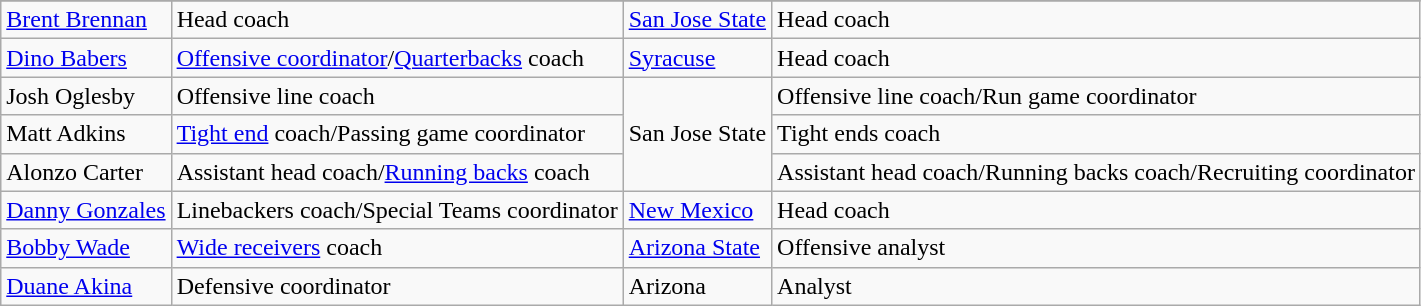<table class="wikitable">
<tr>
</tr>
<tr>
<td><a href='#'>Brent Brennan</a></td>
<td>Head coach</td>
<td><a href='#'>San Jose State</a></td>
<td>Head coach</td>
</tr>
<tr>
<td><a href='#'>Dino Babers</a></td>
<td><a href='#'>Offensive coordinator</a>/<a href='#'>Quarterbacks</a> coach</td>
<td><a href='#'>Syracuse</a></td>
<td>Head coach</td>
</tr>
<tr>
<td>Josh Oglesby</td>
<td>Offensive line coach</td>
<td rowspan=3>San Jose State</td>
<td>Offensive line coach/Run game coordinator</td>
</tr>
<tr>
<td>Matt Adkins</td>
<td><a href='#'>Tight end</a> coach/Passing game coordinator</td>
<td>Tight ends coach</td>
</tr>
<tr>
<td>Alonzo Carter</td>
<td>Assistant head coach/<a href='#'>Running backs</a> coach</td>
<td>Assistant head coach/Running backs coach/Recruiting coordinator</td>
</tr>
<tr>
<td><a href='#'>Danny Gonzales</a></td>
<td>Linebackers coach/Special Teams coordinator</td>
<td><a href='#'>New Mexico</a></td>
<td>Head coach</td>
</tr>
<tr>
<td><a href='#'>Bobby Wade</a></td>
<td><a href='#'>Wide receivers</a> coach</td>
<td><a href='#'>Arizona State</a></td>
<td>Offensive analyst</td>
</tr>
<tr>
<td><a href='#'>Duane Akina</a></td>
<td>Defensive coordinator</td>
<td>Arizona</td>
<td>Analyst</td>
</tr>
</table>
